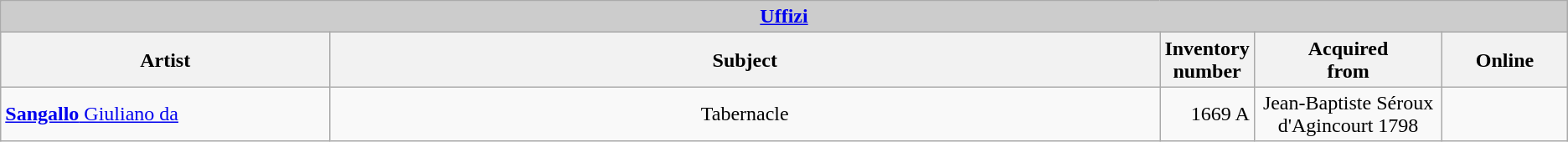<table class="wikitable">
<tr>
<td colspan="5" align="center" bgcolor="#CCCCCC"><strong><a href='#'>Uffizi</a></strong></td>
</tr>
<tr>
<th width="21%">Artist</th>
<th width="53%">Subject</th>
<th width="6%">Inventory<br>number</th>
<th width="12%">Acquired<br>from</th>
<th>Online</th>
</tr>
<tr>
<td align="left"><a href='#'><strong>Sangallo</strong> Giuliano da</a></td>
<td align="center">Tabernacle</td>
<td align="right">1669 A</td>
<td align="center">Jean-Baptiste Séroux d'Agincourt 1798</td>
<td align="right"></td>
</tr>
</table>
